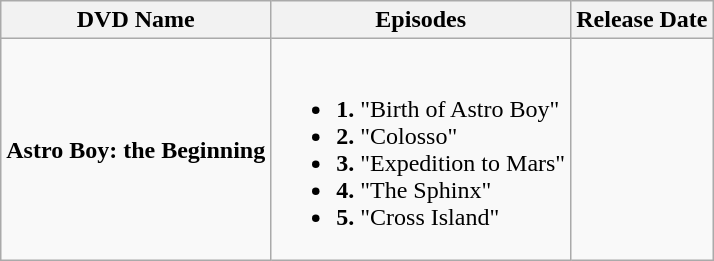<table class="wikitable">
<tr>
<th><strong>DVD Name</strong></th>
<th><strong>Episodes</strong></th>
<th><strong>Release Date</strong></th>
</tr>
<tr>
<td><strong>Astro Boy: the Beginning</strong></td>
<td><br><ul><li><strong>1.</strong> "Birth of Astro Boy"</li><li><strong>2.</strong> "Colosso"</li><li><strong>3.</strong> "Expedition to Mars"</li><li><strong>4.</strong> "The Sphinx"</li><li><strong>5.</strong> "Cross Island"</li></ul></td>
<td></td>
</tr>
</table>
